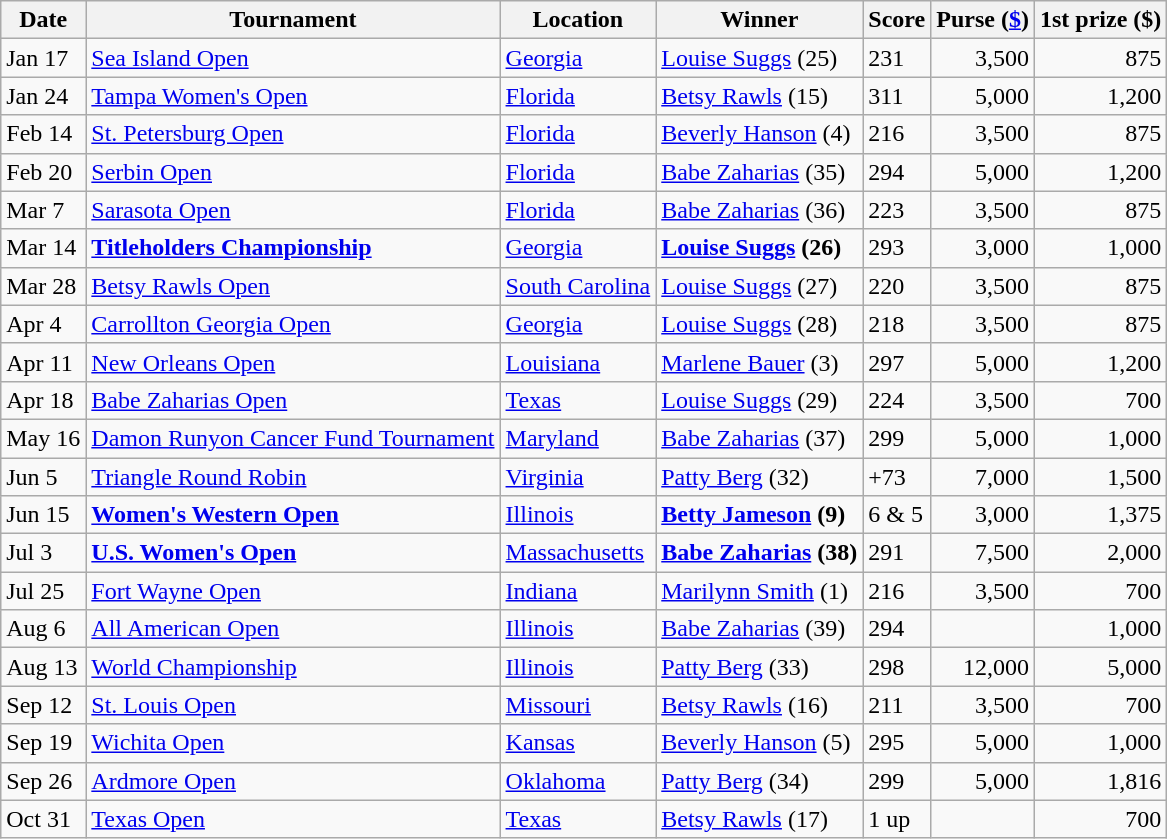<table class="wikitable sortable">
<tr>
<th>Date</th>
<th>Tournament</th>
<th>Location</th>
<th>Winner</th>
<th>Score</th>
<th>Purse (<a href='#'>$</a>)</th>
<th>1st prize ($)</th>
</tr>
<tr>
<td>Jan 17</td>
<td><a href='#'>Sea Island Open</a></td>
<td><a href='#'>Georgia</a></td>
<td> <a href='#'>Louise Suggs</a> (25)</td>
<td>231</td>
<td align=right>3,500</td>
<td align=right>875</td>
</tr>
<tr>
<td>Jan 24</td>
<td><a href='#'>Tampa Women's Open</a></td>
<td><a href='#'>Florida</a></td>
<td> <a href='#'>Betsy Rawls</a> (15)</td>
<td>311</td>
<td align=right>5,000</td>
<td align=right>1,200</td>
</tr>
<tr>
<td>Feb 14</td>
<td><a href='#'>St. Petersburg Open</a></td>
<td><a href='#'>Florida</a></td>
<td> <a href='#'>Beverly Hanson</a> (4)</td>
<td>216</td>
<td align=right>3,500</td>
<td align=right>875</td>
</tr>
<tr>
<td>Feb 20</td>
<td><a href='#'>Serbin Open</a></td>
<td><a href='#'>Florida</a></td>
<td> <a href='#'>Babe Zaharias</a> (35)</td>
<td>294</td>
<td align=right>5,000</td>
<td align=right>1,200</td>
</tr>
<tr>
<td>Mar 7</td>
<td><a href='#'>Sarasota Open</a></td>
<td><a href='#'>Florida</a></td>
<td> <a href='#'>Babe Zaharias</a> (36)</td>
<td>223</td>
<td align=right>3,500</td>
<td align=right>875</td>
</tr>
<tr>
<td>Mar 14</td>
<td><strong><a href='#'>Titleholders Championship</a></strong></td>
<td><a href='#'>Georgia</a></td>
<td> <strong><a href='#'>Louise Suggs</a> (26)</strong></td>
<td>293</td>
<td align=right>3,000</td>
<td align=right>1,000</td>
</tr>
<tr>
<td>Mar 28</td>
<td><a href='#'>Betsy Rawls Open</a></td>
<td><a href='#'>South Carolina</a></td>
<td> <a href='#'>Louise Suggs</a> (27)</td>
<td>220</td>
<td align=right>3,500</td>
<td align=right>875</td>
</tr>
<tr>
<td>Apr 4</td>
<td><a href='#'>Carrollton Georgia Open</a></td>
<td><a href='#'>Georgia</a></td>
<td> <a href='#'>Louise Suggs</a> (28)</td>
<td>218</td>
<td align=right>3,500</td>
<td align=right>875</td>
</tr>
<tr>
<td>Apr 11</td>
<td><a href='#'>New Orleans Open</a></td>
<td><a href='#'>Louisiana</a></td>
<td> <a href='#'>Marlene Bauer</a> (3)</td>
<td>297</td>
<td align=right>5,000</td>
<td align=right>1,200</td>
</tr>
<tr>
<td>Apr 18</td>
<td><a href='#'>Babe Zaharias Open</a></td>
<td><a href='#'>Texas</a></td>
<td> <a href='#'>Louise Suggs</a> (29)</td>
<td>224</td>
<td align=right>3,500</td>
<td align=right>700</td>
</tr>
<tr>
<td>May 16</td>
<td><a href='#'>Damon Runyon Cancer Fund Tournament</a></td>
<td><a href='#'>Maryland</a></td>
<td> <a href='#'>Babe Zaharias</a> (37)</td>
<td>299</td>
<td align=right>5,000</td>
<td align=right>1,000</td>
</tr>
<tr>
<td>Jun 5</td>
<td><a href='#'>Triangle Round Robin</a></td>
<td><a href='#'>Virginia</a></td>
<td> <a href='#'>Patty Berg</a> (32)</td>
<td>+73</td>
<td align=right>7,000</td>
<td align=right>1,500</td>
</tr>
<tr>
<td>Jun 15</td>
<td><strong><a href='#'>Women's Western Open</a></strong></td>
<td><a href='#'>Illinois</a></td>
<td> <strong><a href='#'>Betty Jameson</a> (9)</strong></td>
<td>6 & 5</td>
<td align=right>3,000</td>
<td align=right>1,375</td>
</tr>
<tr>
<td>Jul 3</td>
<td><strong><a href='#'>U.S. Women's Open</a></strong></td>
<td><a href='#'>Massachusetts</a></td>
<td> <strong><a href='#'>Babe Zaharias</a> (38)</strong></td>
<td>291</td>
<td align=right>7,500</td>
<td align=right>2,000</td>
</tr>
<tr>
<td>Jul 25</td>
<td><a href='#'>Fort Wayne Open</a></td>
<td><a href='#'>Indiana</a></td>
<td> <a href='#'>Marilynn Smith</a> (1)</td>
<td>216</td>
<td align=right>3,500</td>
<td align=right>700</td>
</tr>
<tr>
<td>Aug 6</td>
<td><a href='#'>All American Open</a></td>
<td><a href='#'>Illinois</a></td>
<td> <a href='#'>Babe Zaharias</a> (39)</td>
<td>294</td>
<td align=right></td>
<td align=right>1,000</td>
</tr>
<tr>
<td>Aug 13</td>
<td><a href='#'>World Championship</a></td>
<td><a href='#'>Illinois</a></td>
<td> <a href='#'>Patty Berg</a> (33)</td>
<td>298</td>
<td align=right>12,000</td>
<td align=right>5,000</td>
</tr>
<tr>
<td>Sep 12</td>
<td><a href='#'>St. Louis Open</a></td>
<td><a href='#'>Missouri</a></td>
<td> <a href='#'>Betsy Rawls</a> (16)</td>
<td>211</td>
<td align=right>3,500</td>
<td align=right>700</td>
</tr>
<tr>
<td>Sep 19</td>
<td><a href='#'>Wichita Open</a></td>
<td><a href='#'>Kansas</a></td>
<td> <a href='#'>Beverly Hanson</a> (5)</td>
<td>295</td>
<td align=right>5,000</td>
<td align=right>1,000</td>
</tr>
<tr>
<td>Sep 26</td>
<td><a href='#'>Ardmore Open</a></td>
<td><a href='#'>Oklahoma</a></td>
<td> <a href='#'>Patty Berg</a> (34)</td>
<td>299</td>
<td align=right>5,000</td>
<td align=right>1,816</td>
</tr>
<tr>
<td>Oct 31</td>
<td><a href='#'>Texas Open</a></td>
<td><a href='#'>Texas</a></td>
<td> <a href='#'>Betsy Rawls</a> (17)</td>
<td>1 up</td>
<td align=right></td>
<td align=right>700</td>
</tr>
</table>
